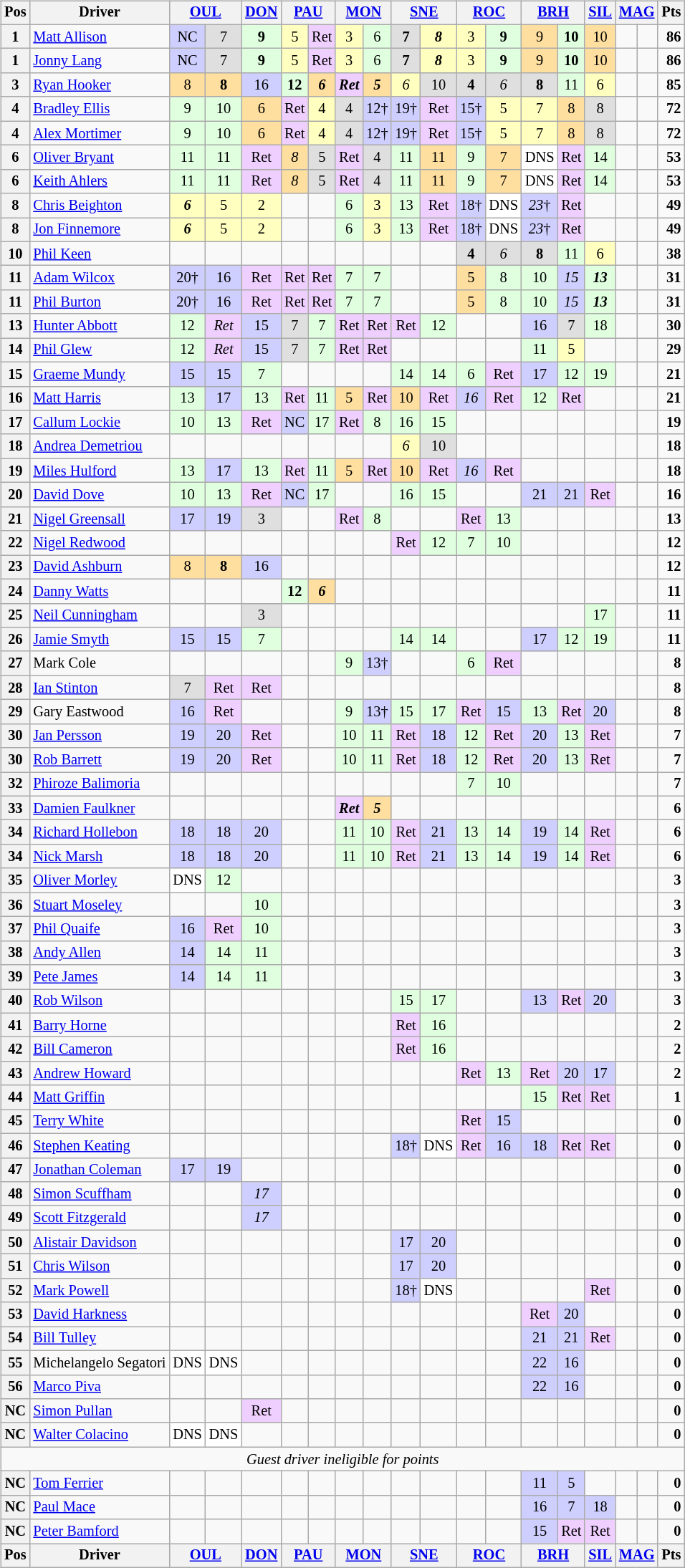<table>
<tr>
<td><br><table class="wikitable" style="font-size: 85%; text-align: center;">
<tr valign="top">
<th valign="middle">Pos</th>
<th valign="middle">Driver</th>
<th colspan=2><a href='#'>OUL</a><br></th>
<th><a href='#'>DON</a><br></th>
<th colspan=2><a href='#'>PAU</a><br></th>
<th colspan=2><a href='#'>MON</a><br></th>
<th colspan=2><a href='#'>SNE</a><br></th>
<th colspan=2><a href='#'>ROC</a><br></th>
<th colspan=2><a href='#'>BRH</a><br></th>
<th><a href='#'>SIL</a><br></th>
<th colspan=2><a href='#'>MAG</a><br></th>
<th valign="middle">Pts</th>
</tr>
<tr>
<th>1</th>
<td align=left> <a href='#'>Matt Allison</a></td>
<td style="background:#cfcfff;">NC</td>
<td style="background:#dfdfdf;">7</td>
<td style="background:#dfffdf;"><strong>9</strong></td>
<td style="background:#ffffbf;">5</td>
<td style="background:#efcfff;">Ret</td>
<td style="background:#ffffbf;">3</td>
<td style="background:#dfffdf;">6</td>
<td style="background:#dfdfdf;"><strong>7</strong></td>
<td style="background:#ffffbf;"><strong><em>8</em></strong></td>
<td style="background:#ffffbf;">3</td>
<td style="background:#dfffdf;"><strong>9</strong></td>
<td style="background:#ffdf9f;">9</td>
<td style="background:#dfffdf;"><strong>10</strong></td>
<td style="background:#ffdf9f;">10</td>
<td></td>
<td></td>
<td align="right"><strong>86</strong></td>
</tr>
<tr>
<th>1</th>
<td align=left> <a href='#'>Jonny Lang</a></td>
<td style="background:#cfcfff;">NC</td>
<td style="background:#dfdfdf;">7</td>
<td style="background:#dfffdf;"><strong>9</strong></td>
<td style="background:#ffffbf;">5</td>
<td style="background:#efcfff;">Ret</td>
<td style="background:#ffffbf;">3</td>
<td style="background:#dfffdf;">6</td>
<td style="background:#dfdfdf;"><strong>7</strong></td>
<td style="background:#ffffbf;"><strong><em>8</em></strong></td>
<td style="background:#ffffbf;">3</td>
<td style="background:#dfffdf;"><strong>9</strong></td>
<td style="background:#ffdf9f;">9</td>
<td style="background:#dfffdf;"><strong>10</strong></td>
<td style="background:#ffdf9f;">10</td>
<td></td>
<td></td>
<td align="right"><strong>86</strong></td>
</tr>
<tr>
<th>3</th>
<td align=left> <a href='#'>Ryan Hooker</a></td>
<td style="background:#ffdf9f;">8</td>
<td style="background:#ffdf9f;"><strong>8</strong></td>
<td style="background:#cfcfff;">16</td>
<td style="background:#dfffdf;"><strong>12</strong></td>
<td style="background:#ffdf9f;"><strong><em>6</em></strong></td>
<td style="background:#efcfff;"><strong><em>Ret</em></strong></td>
<td style="background:#ffdf9f;"><strong><em>5</em></strong></td>
<td style="background:#ffffbf;"><em>6</em></td>
<td style="background:#dfdfdf;">10</td>
<td style="background:#dfdfdf;"><strong>4</strong></td>
<td style="background:#dfdfdf;"><em>6</em></td>
<td style="background:#dfdfdf;"><strong>8</strong></td>
<td style="background:#dfffdf;">11</td>
<td style="background:#ffffbf;">6</td>
<td></td>
<td></td>
<td align="right"><strong>85</strong></td>
</tr>
<tr>
<th>4</th>
<td align=left> <a href='#'>Bradley Ellis</a></td>
<td style="background:#dfffdf;">9</td>
<td style="background:#dfffdf;">10</td>
<td style="background:#ffdf9f;">6</td>
<td style="background:#efcfff;">Ret</td>
<td style="background:#ffffbf;">4</td>
<td style="background:#dfdfdf;">4</td>
<td style="background:#cfcfff;">12†</td>
<td style="background:#cfcfff;">19†</td>
<td style="background:#efcfff;">Ret</td>
<td style="background:#cfcfff;">15†</td>
<td style="background:#ffffbf;">5</td>
<td style="background:#ffffbf;">7</td>
<td style="background:#ffdf9f;">8</td>
<td style="background:#dfdfdf;">8</td>
<td></td>
<td></td>
<td align="right"><strong>72</strong></td>
</tr>
<tr>
<th>4</th>
<td align=left> <a href='#'>Alex Mortimer</a></td>
<td style="background:#dfffdf;">9</td>
<td style="background:#dfffdf;">10</td>
<td style="background:#ffdf9f;">6</td>
<td style="background:#efcfff;">Ret</td>
<td style="background:#ffffbf;">4</td>
<td style="background:#dfdfdf;">4</td>
<td style="background:#cfcfff;">12†</td>
<td style="background:#cfcfff;">19†</td>
<td style="background:#efcfff;">Ret</td>
<td style="background:#cfcfff;">15†</td>
<td style="background:#ffffbf;">5</td>
<td style="background:#ffffbf;">7</td>
<td style="background:#ffdf9f;">8</td>
<td style="background:#dfdfdf;">8</td>
<td></td>
<td></td>
<td align="right"><strong>72</strong></td>
</tr>
<tr>
<th>6</th>
<td align=left> <a href='#'>Oliver Bryant</a></td>
<td style="background:#dfffdf;">11</td>
<td style="background:#dfffdf;">11</td>
<td style="background:#efcfff;">Ret</td>
<td style="background:#ffdf9f;"><em>8</em></td>
<td style="background:#dfdfdf;">5</td>
<td style="background:#efcfff;">Ret</td>
<td style="background:#dfdfdf;">4</td>
<td style="background:#dfffdf;">11</td>
<td style="background:#ffdf9f;">11</td>
<td style="background:#dfffdf;">9</td>
<td style="background:#ffdf9f;">7</td>
<td style="background:#ffffff;">DNS</td>
<td style="background:#efcfff;">Ret</td>
<td style="background:#dfffdf;">14</td>
<td></td>
<td></td>
<td align="right"><strong>53</strong></td>
</tr>
<tr>
<th>6</th>
<td align=left> <a href='#'>Keith Ahlers</a></td>
<td style="background:#dfffdf;">11</td>
<td style="background:#dfffdf;">11</td>
<td style="background:#efcfff;">Ret</td>
<td style="background:#ffdf9f;"><em>8</em></td>
<td style="background:#dfdfdf;">5</td>
<td style="background:#efcfff;">Ret</td>
<td style="background:#dfdfdf;">4</td>
<td style="background:#dfffdf;">11</td>
<td style="background:#ffdf9f;">11</td>
<td style="background:#dfffdf;">9</td>
<td style="background:#ffdf9f;">7</td>
<td style="background:#ffffff;">DNS</td>
<td style="background:#efcfff;">Ret</td>
<td style="background:#dfffdf;">14</td>
<td></td>
<td></td>
<td align="right"><strong>53</strong></td>
</tr>
<tr>
<th>8</th>
<td align=left> <a href='#'>Chris Beighton</a></td>
<td style="background:#ffffbf;"><strong><em>6</em></strong></td>
<td style="background:#ffffbf;">5</td>
<td style="background:#ffffbf;">2</td>
<td></td>
<td></td>
<td style="background:#dfffdf;">6</td>
<td style="background:#ffffbf;">3</td>
<td style="background:#dfffdf;">13</td>
<td style="background:#efcfff;">Ret</td>
<td style="background:#cfcfff;">18†</td>
<td style="background:#ffffff;">DNS</td>
<td style="background:#cfcfff;"><em>23</em>†</td>
<td style="background:#efcfff;">Ret</td>
<td></td>
<td></td>
<td></td>
<td align="right"><strong>49</strong></td>
</tr>
<tr>
<th>8</th>
<td align=left> <a href='#'>Jon Finnemore</a></td>
<td style="background:#ffffbf;"><strong><em>6</em></strong></td>
<td style="background:#ffffbf;">5</td>
<td style="background:#ffffbf;">2</td>
<td></td>
<td></td>
<td style="background:#dfffdf;">6</td>
<td style="background:#ffffbf;">3</td>
<td style="background:#dfffdf;">13</td>
<td style="background:#efcfff;">Ret</td>
<td style="background:#cfcfff;">18†</td>
<td style="background:#ffffff;">DNS</td>
<td style="background:#cfcfff;"><em>23</em>†</td>
<td style="background:#efcfff;">Ret</td>
<td></td>
<td></td>
<td></td>
<td align="right"><strong>49</strong></td>
</tr>
<tr>
<th>10</th>
<td align=left> <a href='#'>Phil Keen</a></td>
<td></td>
<td></td>
<td></td>
<td></td>
<td></td>
<td></td>
<td></td>
<td></td>
<td></td>
<td style="background:#dfdfdf;"><strong>4</strong></td>
<td style="background:#dfdfdf;"><em>6</em></td>
<td style="background:#dfdfdf;"><strong>8</strong></td>
<td style="background:#dfffdf;">11</td>
<td style="background:#ffffbf;">6</td>
<td></td>
<td></td>
<td align="right"><strong>38</strong></td>
</tr>
<tr>
<th>11</th>
<td align=left> <a href='#'>Adam Wilcox</a></td>
<td style="background:#cfcfff;">20†</td>
<td style="background:#cfcfff;">16</td>
<td style="background:#efcfff;">Ret</td>
<td style="background:#efcfff;">Ret</td>
<td style="background:#efcfff;">Ret</td>
<td style="background:#dfffdf;">7</td>
<td style="background:#dfffdf;">7</td>
<td></td>
<td></td>
<td style="background:#ffdf9f;">5</td>
<td style="background:#dfffdf;">8</td>
<td style="background:#dfffdf;">10</td>
<td style="background:#cfcfff;"><em>15</em></td>
<td style="background:#dfffdf;"><strong><em>13</em></strong></td>
<td></td>
<td></td>
<td align="right"><strong>31</strong></td>
</tr>
<tr>
<th>11</th>
<td align=left> <a href='#'>Phil Burton</a></td>
<td style="background:#cfcfff;">20†</td>
<td style="background:#cfcfff;">16</td>
<td style="background:#efcfff;">Ret</td>
<td style="background:#efcfff;">Ret</td>
<td style="background:#efcfff;">Ret</td>
<td style="background:#dfffdf;">7</td>
<td style="background:#dfffdf;">7</td>
<td></td>
<td></td>
<td style="background:#ffdf9f;">5</td>
<td style="background:#dfffdf;">8</td>
<td style="background:#dfffdf;">10</td>
<td style="background:#cfcfff;"><em>15</em></td>
<td style="background:#dfffdf;"><strong><em>13</em></strong></td>
<td></td>
<td></td>
<td align="right"><strong>31</strong></td>
</tr>
<tr>
<th>13</th>
<td align=left> <a href='#'>Hunter Abbott</a></td>
<td style="background:#dfffdf;">12</td>
<td style="background:#efcfff;"><em>Ret</em></td>
<td style="background:#cfcfff;">15</td>
<td style="background:#dfdfdf;">7</td>
<td style="background:#dfffdf;">7</td>
<td style="background:#efcfff;">Ret</td>
<td style="background:#efcfff;">Ret</td>
<td style="background:#efcfff;">Ret</td>
<td style="background:#dfffdf;">12</td>
<td></td>
<td></td>
<td style="background:#cfcfff;">16</td>
<td style="background:#dfdfdf;">7</td>
<td style="background:#dfffdf;">18</td>
<td></td>
<td></td>
<td align="right"><strong>30</strong></td>
</tr>
<tr>
<th>14</th>
<td align=left> <a href='#'>Phil Glew</a></td>
<td style="background:#dfffdf;">12</td>
<td style="background:#efcfff;"><em>Ret</em></td>
<td style="background:#cfcfff;">15</td>
<td style="background:#dfdfdf;">7</td>
<td style="background:#dfffdf;">7</td>
<td style="background:#efcfff;">Ret</td>
<td style="background:#efcfff;">Ret</td>
<td></td>
<td></td>
<td></td>
<td></td>
<td style="background:#dfffdf;">11</td>
<td style="background:#ffffbf;">5</td>
<td></td>
<td></td>
<td></td>
<td align="right"><strong>29</strong></td>
</tr>
<tr>
<th>15</th>
<td align=left> <a href='#'>Graeme Mundy</a></td>
<td style="background:#cfcfff;">15</td>
<td style="background:#cfcfff;">15</td>
<td style="background:#dfffdf;">7</td>
<td></td>
<td></td>
<td></td>
<td></td>
<td style="background:#dfffdf;">14</td>
<td style="background:#dfffdf;">14</td>
<td style="background:#dfffdf;">6</td>
<td style="background:#efcfff;">Ret</td>
<td style="background:#cfcfff;">17</td>
<td style="background:#dfffdf;">12</td>
<td style="background:#dfffdf;">19</td>
<td></td>
<td></td>
<td align="right"><strong>21</strong></td>
</tr>
<tr>
<th>16</th>
<td align=left> <a href='#'>Matt Harris</a></td>
<td style="background:#dfffdf;">13</td>
<td style="background:#cfcfff;">17</td>
<td style="background:#dfffdf;">13</td>
<td style="background:#efcfff;">Ret</td>
<td style="background:#dfffdf;">11</td>
<td style="background:#ffdf9f;">5</td>
<td style="background:#efcfff;">Ret</td>
<td style="background:#ffdf9f;">10</td>
<td style="background:#efcfff;">Ret</td>
<td style="background:#cfcfff;"><em>16</em></td>
<td style="background:#efcfff;">Ret</td>
<td style="background:#dfffdf;">12</td>
<td style="background:#efcfff;">Ret</td>
<td></td>
<td></td>
<td></td>
<td align="right"><strong>21</strong></td>
</tr>
<tr>
<th>17</th>
<td align=left> <a href='#'>Callum Lockie</a></td>
<td style="background:#dfffdf;">10</td>
<td style="background:#dfffdf;">13</td>
<td style="background:#efcfff;">Ret</td>
<td style="background:#cfcfff;">NC</td>
<td style="background:#dfffdf;">17</td>
<td style="background:#efcfff;">Ret</td>
<td style="background:#dfffdf;">8</td>
<td style="background:#dfffdf;">16</td>
<td style="background:#dfffdf;">15</td>
<td></td>
<td></td>
<td></td>
<td></td>
<td></td>
<td></td>
<td></td>
<td align="right"><strong>19</strong></td>
</tr>
<tr>
<th>18</th>
<td align=left> <a href='#'>Andrea Demetriou</a></td>
<td></td>
<td></td>
<td></td>
<td></td>
<td></td>
<td></td>
<td></td>
<td style="background:#ffffbf;"><em>6</em></td>
<td style="background:#dfdfdf;">10</td>
<td></td>
<td></td>
<td></td>
<td></td>
<td></td>
<td></td>
<td></td>
<td align="right"><strong>18</strong></td>
</tr>
<tr>
<th>19</th>
<td align=left> <a href='#'>Miles Hulford</a></td>
<td style="background:#dfffdf;">13</td>
<td style="background:#cfcfff;">17</td>
<td style="background:#dfffdf;">13</td>
<td style="background:#efcfff;">Ret</td>
<td style="background:#dfffdf;">11</td>
<td style="background:#ffdf9f;">5</td>
<td style="background:#efcfff;">Ret</td>
<td style="background:#ffdf9f;">10</td>
<td style="background:#efcfff;">Ret</td>
<td style="background:#cfcfff;"><em>16</em></td>
<td style="background:#efcfff;">Ret</td>
<td></td>
<td></td>
<td></td>
<td></td>
<td></td>
<td align="right"><strong>18</strong></td>
</tr>
<tr>
<th>20</th>
<td align=left> <a href='#'>David Dove</a></td>
<td style="background:#dfffdf;">10</td>
<td style="background:#dfffdf;">13</td>
<td style="background:#efcfff;">Ret</td>
<td style="background:#cfcfff;">NC</td>
<td style="background:#dfffdf;">17</td>
<td></td>
<td></td>
<td style="background:#dfffdf;">16</td>
<td style="background:#dfffdf;">15</td>
<td></td>
<td></td>
<td style="background:#cfcfff;">21</td>
<td style="background:#cfcfff;">21</td>
<td style="background:#efcfff;">Ret</td>
<td></td>
<td></td>
<td align="right"><strong>16</strong></td>
</tr>
<tr>
<th>21</th>
<td align=left> <a href='#'>Nigel Greensall</a></td>
<td style="background:#cfcfff;">17</td>
<td style="background:#cfcfff;">19</td>
<td style="background:#dfdfdf;">3</td>
<td></td>
<td></td>
<td style="background:#efcfff;">Ret</td>
<td style="background:#dfffdf;">8</td>
<td></td>
<td></td>
<td style="background:#efcfff;">Ret</td>
<td style="background:#dfffdf;">13</td>
<td></td>
<td></td>
<td></td>
<td></td>
<td></td>
<td align="right"><strong>13</strong></td>
</tr>
<tr>
<th>22</th>
<td align=left> <a href='#'>Nigel Redwood</a></td>
<td></td>
<td></td>
<td></td>
<td></td>
<td></td>
<td></td>
<td></td>
<td style="background:#efcfff;">Ret</td>
<td style="background:#dfffdf;">12</td>
<td style="background:#dfffdf;">7</td>
<td style="background:#dfffdf;">10</td>
<td></td>
<td></td>
<td></td>
<td></td>
<td></td>
<td align="right"><strong>12</strong></td>
</tr>
<tr>
<th>23</th>
<td align=left> <a href='#'>David Ashburn</a></td>
<td style="background:#ffdf9f;">8</td>
<td style="background:#ffdf9f;"><strong>8</strong></td>
<td style="background:#cfcfff;">16</td>
<td></td>
<td></td>
<td></td>
<td></td>
<td></td>
<td></td>
<td></td>
<td></td>
<td></td>
<td></td>
<td></td>
<td></td>
<td></td>
<td align="right"><strong>12</strong></td>
</tr>
<tr>
<th>24</th>
<td align=left> <a href='#'>Danny Watts</a></td>
<td></td>
<td></td>
<td></td>
<td style="background:#dfffdf;"><strong>12</strong></td>
<td style="background:#ffdf9f;"><strong><em>6</em></strong></td>
<td></td>
<td></td>
<td></td>
<td></td>
<td></td>
<td></td>
<td></td>
<td></td>
<td></td>
<td></td>
<td></td>
<td align="right"><strong>11</strong></td>
</tr>
<tr>
<th>25</th>
<td align=left> <a href='#'>Neil Cunningham</a></td>
<td></td>
<td></td>
<td style="background:#dfdfdf;">3</td>
<td></td>
<td></td>
<td></td>
<td></td>
<td></td>
<td></td>
<td></td>
<td></td>
<td></td>
<td></td>
<td style="background:#dfffdf;">17</td>
<td></td>
<td></td>
<td align="right"><strong>11</strong></td>
</tr>
<tr>
<th>26</th>
<td align=left> <a href='#'>Jamie Smyth</a></td>
<td style="background:#cfcfff;">15</td>
<td style="background:#cfcfff;">15</td>
<td style="background:#dfffdf;">7</td>
<td></td>
<td></td>
<td></td>
<td></td>
<td style="background:#dfffdf;">14</td>
<td style="background:#dfffdf;">14</td>
<td></td>
<td></td>
<td style="background:#cfcfff;">17</td>
<td style="background:#dfffdf;">12</td>
<td style="background:#dfffdf;">19</td>
<td></td>
<td></td>
<td align="right"><strong>11</strong></td>
</tr>
<tr>
<th>27</th>
<td align=left> Mark Cole</td>
<td></td>
<td></td>
<td></td>
<td></td>
<td></td>
<td style="background:#dfffdf;">9</td>
<td style="background:#cfcfff;">13†</td>
<td></td>
<td></td>
<td style="background:#dfffdf;">6</td>
<td style="background:#efcfff;">Ret</td>
<td></td>
<td></td>
<td></td>
<td></td>
<td></td>
<td align="right"><strong>8</strong></td>
</tr>
<tr>
<th>28</th>
<td align=left> <a href='#'>Ian Stinton</a></td>
<td style="background:#dfdfdf;">7</td>
<td style="background:#efcfff;">Ret</td>
<td style="background:#efcfff;">Ret</td>
<td></td>
<td></td>
<td></td>
<td></td>
<td></td>
<td></td>
<td></td>
<td></td>
<td></td>
<td></td>
<td></td>
<td></td>
<td></td>
<td align="right"><strong>8</strong></td>
</tr>
<tr>
<th>29</th>
<td align=left> Gary Eastwood</td>
<td style="background:#cfcfff;">16</td>
<td style="background:#efcfff;">Ret</td>
<td></td>
<td></td>
<td></td>
<td style="background:#dfffdf;">9</td>
<td style="background:#cfcfff;">13†</td>
<td style="background:#dfffdf;">15</td>
<td style="background:#dfffdf;">17</td>
<td style="background:#efcfff;">Ret</td>
<td style="background:#cfcfff;">15</td>
<td style="background:#dfffdf;">13</td>
<td style="background:#efcfff;">Ret</td>
<td style="background:#cfcfff;">20</td>
<td></td>
<td></td>
<td align="right"><strong>8</strong></td>
</tr>
<tr>
<th>30</th>
<td align=left> <a href='#'>Jan Persson</a></td>
<td style="background:#cfcfff;">19</td>
<td style="background:#cfcfff;">20</td>
<td style="background:#efcfff;">Ret</td>
<td></td>
<td></td>
<td style="background:#dfffdf;">10</td>
<td style="background:#dfffdf;">11</td>
<td style="background:#efcfff;">Ret</td>
<td style="background:#cfcfff;">18</td>
<td style="background:#dfffdf;">12</td>
<td style="background:#efcfff;">Ret</td>
<td style="background:#cfcfff;">20</td>
<td style="background:#dfffdf;">13</td>
<td style="background:#efcfff;">Ret</td>
<td></td>
<td></td>
<td align="right"><strong>7</strong></td>
</tr>
<tr>
<th>30</th>
<td align=left> <a href='#'>Rob Barrett</a></td>
<td style="background:#cfcfff;">19</td>
<td style="background:#cfcfff;">20</td>
<td style="background:#efcfff;">Ret</td>
<td></td>
<td></td>
<td style="background:#dfffdf;">10</td>
<td style="background:#dfffdf;">11</td>
<td style="background:#efcfff;">Ret</td>
<td style="background:#cfcfff;">18</td>
<td style="background:#dfffdf;">12</td>
<td style="background:#efcfff;">Ret</td>
<td style="background:#cfcfff;">20</td>
<td style="background:#dfffdf;">13</td>
<td style="background:#efcfff;">Ret</td>
<td></td>
<td></td>
<td align="right"><strong>7</strong></td>
</tr>
<tr>
<th>32</th>
<td align=left> <a href='#'>Phiroze Balimoria</a></td>
<td></td>
<td></td>
<td></td>
<td></td>
<td></td>
<td></td>
<td></td>
<td></td>
<td></td>
<td style="background:#dfffdf;">7</td>
<td style="background:#dfffdf;">10</td>
<td></td>
<td></td>
<td></td>
<td></td>
<td></td>
<td align="right"><strong>7</strong></td>
</tr>
<tr>
<th>33</th>
<td align=left> <a href='#'>Damien Faulkner</a></td>
<td></td>
<td></td>
<td></td>
<td></td>
<td></td>
<td style="background:#efcfff;"><strong><em>Ret</em></strong></td>
<td style="background:#ffdf9f;"><strong><em>5</em></strong></td>
<td></td>
<td></td>
<td></td>
<td></td>
<td></td>
<td></td>
<td></td>
<td></td>
<td></td>
<td align="right"><strong>6</strong></td>
</tr>
<tr>
<th>34</th>
<td align=left> <a href='#'>Richard Hollebon</a></td>
<td style="background:#cfcfff;">18</td>
<td style="background:#cfcfff;">18</td>
<td style="background:#cfcfff;">20</td>
<td></td>
<td></td>
<td style="background:#dfffdf;">11</td>
<td style="background:#dfffdf;">10</td>
<td style="background:#efcfff;">Ret</td>
<td style="background:#cfcfff;">21</td>
<td style="background:#dfffdf;">13</td>
<td style="background:#dfffdf;">14</td>
<td style="background:#cfcfff;">19</td>
<td style="background:#dfffdf;">14</td>
<td style="background:#efcfff;">Ret</td>
<td></td>
<td></td>
<td align="right"><strong>6</strong></td>
</tr>
<tr>
<th>34</th>
<td align=left> <a href='#'>Nick Marsh</a></td>
<td style="background:#cfcfff;">18</td>
<td style="background:#cfcfff;">18</td>
<td style="background:#cfcfff;">20</td>
<td></td>
<td></td>
<td style="background:#dfffdf;">11</td>
<td style="background:#dfffdf;">10</td>
<td style="background:#efcfff;">Ret</td>
<td style="background:#cfcfff;">21</td>
<td style="background:#dfffdf;">13</td>
<td style="background:#dfffdf;">14</td>
<td style="background:#cfcfff;">19</td>
<td style="background:#dfffdf;">14</td>
<td style="background:#efcfff;">Ret</td>
<td></td>
<td></td>
<td align="right"><strong>6</strong></td>
</tr>
<tr>
<th>35</th>
<td align=left> <a href='#'>Oliver Morley</a></td>
<td style="background:#ffffff;">DNS</td>
<td style="background:#dfffdf;">12</td>
<td></td>
<td></td>
<td></td>
<td></td>
<td></td>
<td></td>
<td></td>
<td></td>
<td></td>
<td></td>
<td></td>
<td></td>
<td></td>
<td></td>
<td align="right"><strong>3</strong></td>
</tr>
<tr>
<th>36</th>
<td align=left> <a href='#'>Stuart Moseley</a></td>
<td></td>
<td></td>
<td style="background:#dfffdf;">10</td>
<td></td>
<td></td>
<td></td>
<td></td>
<td></td>
<td></td>
<td></td>
<td></td>
<td></td>
<td></td>
<td></td>
<td></td>
<td></td>
<td align="right"><strong>3</strong></td>
</tr>
<tr>
<th>37</th>
<td align=left> <a href='#'>Phil Quaife</a></td>
<td style="background:#cfcfff;">16</td>
<td style="background:#efcfff;">Ret</td>
<td style="background:#dfffdf;">10</td>
<td></td>
<td></td>
<td></td>
<td></td>
<td></td>
<td></td>
<td></td>
<td></td>
<td></td>
<td></td>
<td></td>
<td></td>
<td></td>
<td align="right"><strong>3</strong></td>
</tr>
<tr>
<th>38</th>
<td align=left> <a href='#'>Andy Allen</a></td>
<td style="background:#cfcfff;">14</td>
<td style="background:#dfffdf;">14</td>
<td style="background:#dfffdf;">11</td>
<td></td>
<td></td>
<td></td>
<td></td>
<td></td>
<td></td>
<td></td>
<td></td>
<td></td>
<td></td>
<td></td>
<td></td>
<td></td>
<td align="right"><strong>3</strong></td>
</tr>
<tr>
<th>39</th>
<td align=left> <a href='#'>Pete James</a></td>
<td style="background:#cfcfff;">14</td>
<td style="background:#dfffdf;">14</td>
<td style="background:#dfffdf;">11</td>
<td></td>
<td></td>
<td></td>
<td></td>
<td></td>
<td></td>
<td></td>
<td></td>
<td></td>
<td></td>
<td></td>
<td></td>
<td></td>
<td align="right"><strong>3</strong></td>
</tr>
<tr>
<th>40</th>
<td align=left> <a href='#'>Rob Wilson</a></td>
<td></td>
<td></td>
<td></td>
<td></td>
<td></td>
<td></td>
<td></td>
<td style="background:#dfffdf;">15</td>
<td style="background:#dfffdf;">17</td>
<td></td>
<td></td>
<td style="background:#cfcfff;">13</td>
<td style="background:#efcfff;">Ret</td>
<td style="background:#cfcfff;">20</td>
<td></td>
<td></td>
<td align="right"><strong>3</strong></td>
</tr>
<tr>
<th>41</th>
<td align=left> <a href='#'>Barry Horne</a></td>
<td></td>
<td></td>
<td></td>
<td></td>
<td></td>
<td></td>
<td></td>
<td style="background:#efcfff;">Ret</td>
<td style="background:#dfffdf;">16</td>
<td></td>
<td></td>
<td></td>
<td></td>
<td></td>
<td></td>
<td></td>
<td align="right"><strong>2</strong></td>
</tr>
<tr>
<th>42</th>
<td align=left> <a href='#'>Bill Cameron</a></td>
<td></td>
<td></td>
<td></td>
<td></td>
<td></td>
<td></td>
<td></td>
<td style="background:#efcfff;">Ret</td>
<td style="background:#dfffdf;">16</td>
<td></td>
<td></td>
<td></td>
<td></td>
<td></td>
<td></td>
<td></td>
<td align="right"><strong>2</strong></td>
</tr>
<tr>
<th>43</th>
<td align=left> <a href='#'>Andrew Howard</a></td>
<td></td>
<td></td>
<td></td>
<td></td>
<td></td>
<td></td>
<td></td>
<td></td>
<td></td>
<td style="background:#efcfff;">Ret</td>
<td style="background:#dfffdf;">13</td>
<td style="background:#efcfff;">Ret</td>
<td style="background:#cfcfff;">20</td>
<td style="background:#cfcfff;">17</td>
<td></td>
<td></td>
<td align="right"><strong>2</strong></td>
</tr>
<tr>
<th>44</th>
<td align=left> <a href='#'>Matt Griffin</a></td>
<td></td>
<td></td>
<td></td>
<td></td>
<td></td>
<td></td>
<td></td>
<td></td>
<td></td>
<td></td>
<td></td>
<td style="background:#dfffdf;">15</td>
<td style="background:#efcfff;">Ret</td>
<td style="background:#efcfff;">Ret</td>
<td></td>
<td></td>
<td align="right"><strong>1</strong></td>
</tr>
<tr>
<th>45</th>
<td align=left> <a href='#'>Terry White</a></td>
<td></td>
<td></td>
<td></td>
<td></td>
<td></td>
<td></td>
<td></td>
<td></td>
<td></td>
<td style="background:#efcfff;">Ret</td>
<td style="background:#cfcfff;">15</td>
<td></td>
<td></td>
<td></td>
<td></td>
<td></td>
<td align="right"><strong>0</strong></td>
</tr>
<tr>
<th>46</th>
<td align=left> <a href='#'>Stephen Keating</a></td>
<td></td>
<td></td>
<td></td>
<td></td>
<td></td>
<td></td>
<td></td>
<td style="background:#cfcfff;">18†</td>
<td style="background:#ffffff;">DNS</td>
<td style="background:#efcfff;">Ret</td>
<td style="background:#cfcfff;">16</td>
<td style="background:#cfcfff;">18</td>
<td style="background:#efcfff;">Ret</td>
<td style="background:#efcfff;">Ret</td>
<td></td>
<td></td>
<td align="right"><strong>0</strong></td>
</tr>
<tr>
<th>47</th>
<td align=left> <a href='#'>Jonathan Coleman</a></td>
<td style="background:#cfcfff;">17</td>
<td style="background:#cfcfff;">19</td>
<td></td>
<td></td>
<td></td>
<td></td>
<td></td>
<td></td>
<td></td>
<td></td>
<td></td>
<td></td>
<td></td>
<td></td>
<td></td>
<td></td>
<td align="right"><strong>0</strong></td>
</tr>
<tr>
<th>48</th>
<td align=left> <a href='#'>Simon Scuffham</a></td>
<td></td>
<td></td>
<td style="background:#cfcfff;"><em>17</em></td>
<td></td>
<td></td>
<td></td>
<td></td>
<td></td>
<td></td>
<td></td>
<td></td>
<td></td>
<td></td>
<td></td>
<td></td>
<td></td>
<td align="right"><strong>0</strong></td>
</tr>
<tr>
<th>49</th>
<td align=left> <a href='#'>Scott Fitzgerald</a></td>
<td></td>
<td></td>
<td style="background:#cfcfff;"><em>17</em></td>
<td></td>
<td></td>
<td></td>
<td></td>
<td></td>
<td></td>
<td></td>
<td></td>
<td></td>
<td></td>
<td></td>
<td></td>
<td></td>
<td align="right"><strong>0</strong></td>
</tr>
<tr>
<th>50</th>
<td align=left> <a href='#'>Alistair Davidson</a></td>
<td></td>
<td></td>
<td></td>
<td></td>
<td></td>
<td></td>
<td></td>
<td style="background:#cfcfff;">17</td>
<td style="background:#cfcfff;">20</td>
<td></td>
<td></td>
<td></td>
<td></td>
<td></td>
<td></td>
<td></td>
<td align="right"><strong>0</strong></td>
</tr>
<tr>
<th>51</th>
<td align=left> <a href='#'>Chris Wilson</a></td>
<td></td>
<td></td>
<td></td>
<td></td>
<td></td>
<td></td>
<td></td>
<td style="background:#cfcfff;">17</td>
<td style="background:#cfcfff;">20</td>
<td></td>
<td></td>
<td></td>
<td></td>
<td></td>
<td></td>
<td></td>
<td align="right"><strong>0</strong></td>
</tr>
<tr>
<th>52</th>
<td align=left> <a href='#'>Mark Powell</a></td>
<td></td>
<td></td>
<td></td>
<td></td>
<td></td>
<td></td>
<td></td>
<td style="background:#cfcfff;">18†</td>
<td style="background:#ffffff;">DNS</td>
<td></td>
<td></td>
<td></td>
<td></td>
<td style="background:#efcfff;">Ret</td>
<td></td>
<td></td>
<td align="right"><strong>0</strong></td>
</tr>
<tr>
<th>53</th>
<td align=left> <a href='#'>David Harkness</a></td>
<td></td>
<td></td>
<td></td>
<td></td>
<td></td>
<td></td>
<td></td>
<td></td>
<td></td>
<td></td>
<td></td>
<td style="background:#efcfff;">Ret</td>
<td style="background:#cfcfff;">20</td>
<td></td>
<td></td>
<td></td>
<td align="right"><strong>0</strong></td>
</tr>
<tr>
<th>54</th>
<td align=left> <a href='#'>Bill Tulley</a></td>
<td></td>
<td></td>
<td></td>
<td></td>
<td></td>
<td></td>
<td></td>
<td></td>
<td></td>
<td></td>
<td></td>
<td style="background:#cfcfff;">21</td>
<td style="background:#cfcfff;">21</td>
<td style="background:#efcfff;">Ret</td>
<td></td>
<td></td>
<td align="right"><strong>0</strong></td>
</tr>
<tr>
<th>55</th>
<td align=left> Michelangelo Segatori</td>
<td style="background:#ffffff;">DNS</td>
<td style="background:#ffffff;">DNS</td>
<td></td>
<td></td>
<td></td>
<td></td>
<td></td>
<td></td>
<td></td>
<td></td>
<td></td>
<td style="background:#cfcfff;">22</td>
<td style="background:#cfcfff;">16</td>
<td></td>
<td></td>
<td></td>
<td align="right"><strong>0</strong></td>
</tr>
<tr>
<th>56</th>
<td align=left> <a href='#'>Marco Piva</a></td>
<td></td>
<td></td>
<td></td>
<td></td>
<td></td>
<td></td>
<td></td>
<td></td>
<td></td>
<td></td>
<td></td>
<td style="background:#cfcfff;">22</td>
<td style="background:#cfcfff;">16</td>
<td></td>
<td></td>
<td></td>
<td align="right"><strong>0</strong></td>
</tr>
<tr>
<th>NC</th>
<td align=left> <a href='#'>Simon Pullan</a></td>
<td></td>
<td></td>
<td style="background:#efcfff;">Ret</td>
<td></td>
<td></td>
<td></td>
<td></td>
<td></td>
<td></td>
<td></td>
<td></td>
<td></td>
<td></td>
<td></td>
<td></td>
<td></td>
<td align="right"><strong>0</strong></td>
</tr>
<tr>
<th>NC</th>
<td align=left> <a href='#'>Walter Colacino</a></td>
<td style="background:#ffffff;">DNS</td>
<td style="background:#ffffff;">DNS</td>
<td></td>
<td></td>
<td></td>
<td></td>
<td></td>
<td></td>
<td></td>
<td></td>
<td></td>
<td></td>
<td></td>
<td></td>
<td></td>
<td></td>
<td align="right"><strong>0</strong></td>
</tr>
<tr>
<td colspan=19 align=center><em>Guest driver ineligible for points</em></td>
</tr>
<tr>
<th>NC</th>
<td align=left> <a href='#'>Tom Ferrier</a></td>
<td></td>
<td></td>
<td></td>
<td></td>
<td></td>
<td></td>
<td></td>
<td></td>
<td></td>
<td></td>
<td></td>
<td style="background:#cfcfff;">11</td>
<td style="background:#cfcfff;">5</td>
<td></td>
<td></td>
<td></td>
<td align="right"><strong>0</strong></td>
</tr>
<tr>
<th>NC</th>
<td align=left> <a href='#'>Paul Mace</a></td>
<td></td>
<td></td>
<td></td>
<td></td>
<td></td>
<td></td>
<td></td>
<td></td>
<td></td>
<td></td>
<td></td>
<td style="background:#cfcfff;">16</td>
<td style="background:#cfcfff;">7</td>
<td style="background:#cfcfff;">18</td>
<td></td>
<td></td>
<td align="right"><strong>0</strong></td>
</tr>
<tr>
<th>NC</th>
<td align=left> <a href='#'>Peter Bamford</a></td>
<td></td>
<td></td>
<td></td>
<td></td>
<td></td>
<td></td>
<td></td>
<td></td>
<td></td>
<td></td>
<td></td>
<td style="background:#cfcfff;">15</td>
<td style="background:#efcfff;">Ret</td>
<td style="background:#efcfff;">Ret</td>
<td></td>
<td></td>
<td align="right"><strong>0</strong></td>
</tr>
<tr>
<th valign="middle">Pos</th>
<th valign="middle">Driver</th>
<th colspan=2><a href='#'>OUL</a><br></th>
<th><a href='#'>DON</a><br></th>
<th colspan=2><a href='#'>PAU</a><br></th>
<th colspan=2><a href='#'>MON</a><br></th>
<th colspan=2><a href='#'>SNE</a><br></th>
<th colspan=2><a href='#'>ROC</a><br></th>
<th colspan=2><a href='#'>BRH</a><br></th>
<th><a href='#'>SIL</a><br></th>
<th colspan=2><a href='#'>MAG</a><br></th>
<th valign="middle">Pts</th>
</tr>
</table>
</td>
<td valign="top"><br></td>
</tr>
</table>
